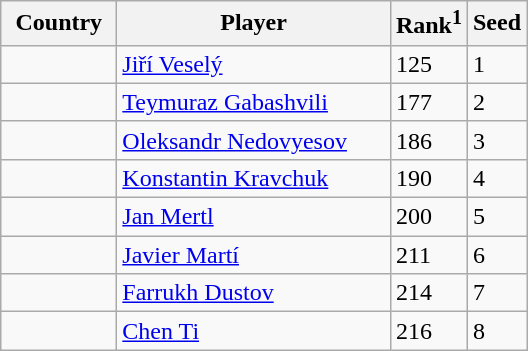<table class="sortable wikitable">
<tr>
<th width="70">Country</th>
<th width="175">Player</th>
<th>Rank<sup>1</sup></th>
<th>Seed</th>
</tr>
<tr>
<td></td>
<td><a href='#'>Jiří Veselý</a></td>
<td>125</td>
<td>1</td>
</tr>
<tr>
<td></td>
<td><a href='#'>Teymuraz Gabashvili</a></td>
<td>177</td>
<td>2</td>
</tr>
<tr>
<td></td>
<td><a href='#'>Oleksandr Nedovyesov</a></td>
<td>186</td>
<td>3</td>
</tr>
<tr>
<td></td>
<td><a href='#'>Konstantin Kravchuk</a></td>
<td>190</td>
<td>4</td>
</tr>
<tr>
<td></td>
<td><a href='#'>Jan Mertl</a></td>
<td>200</td>
<td>5</td>
</tr>
<tr>
<td></td>
<td><a href='#'>Javier Martí</a></td>
<td>211</td>
<td>6</td>
</tr>
<tr>
<td></td>
<td><a href='#'>Farrukh Dustov</a></td>
<td>214</td>
<td>7</td>
</tr>
<tr>
<td></td>
<td><a href='#'>Chen Ti</a></td>
<td>216</td>
<td>8</td>
</tr>
</table>
